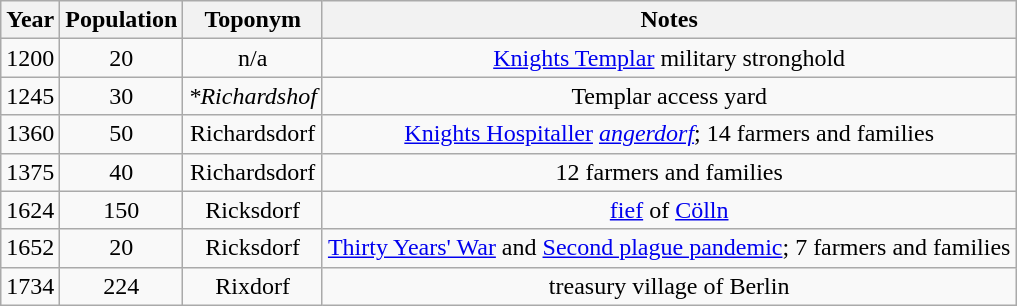<table class="wikitable mw-collapsible mw-collapsed" style="text-align:center;">
<tr>
<th>Year</th>
<th>Population</th>
<th>Toponym</th>
<th>Notes</th>
</tr>
<tr>
<td>1200</td>
<td>20</td>
<td>n/a</td>
<td><a href='#'>Knights Templar</a> military stronghold</td>
</tr>
<tr>
<td>1245</td>
<td>30</td>
<td><em>*Richardshof</em></td>
<td>Templar access yard</td>
</tr>
<tr>
<td>1360</td>
<td>50</td>
<td>Richardsdorf</td>
<td><a href='#'>Knights Hospitaller</a> <em><a href='#'>angerdorf</a></em>; 14 farmers and families</td>
</tr>
<tr>
<td>1375</td>
<td>40</td>
<td>Richardsdorf</td>
<td>12 farmers and families</td>
</tr>
<tr>
<td>1624</td>
<td>150</td>
<td>Ricksdorf</td>
<td><a href='#'>fief</a> of <a href='#'>Cölln</a></td>
</tr>
<tr>
<td>1652</td>
<td>20</td>
<td>Ricksdorf</td>
<td><a href='#'>Thirty Years' War</a> and <a href='#'>Second plague pandemic</a>; 7 farmers and families</td>
</tr>
<tr>
<td>1734</td>
<td>224</td>
<td>Rixdorf</td>
<td>treasury village of Berlin</td>
</tr>
</table>
